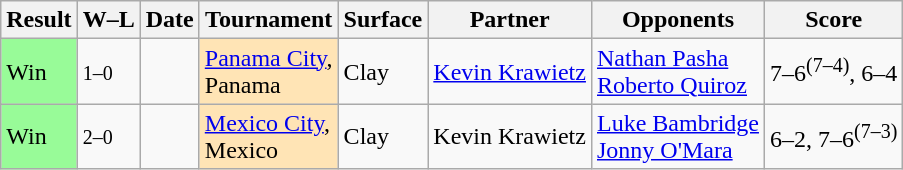<table class="sortable wikitable nowrap">
<tr>
<th>Result</th>
<th class="unsortable">W–L</th>
<th>Date</th>
<th>Tournament</th>
<th>Surface</th>
<th>Partner</th>
<th>Opponents</th>
<th class="unsortable">Score</th>
</tr>
<tr>
<td bgcolor=98FB98>Win</td>
<td><small>1–0</small></td>
<td><a href='#'></a></td>
<td style="background:moccasin;"><a href='#'>Panama City</a>, <br>Panama</td>
<td>Clay</td>
<td> <a href='#'>Kevin Krawietz</a></td>
<td> <a href='#'>Nathan Pasha</a><br> <a href='#'>Roberto Quiroz</a></td>
<td>7–6<sup>(7–4)</sup>, 6–4</td>
</tr>
<tr>
<td bgcolor=98FB98>Win</td>
<td><small>2–0</small></td>
<td><a href='#'></a></td>
<td style="background:moccasin;"><a href='#'>Mexico City</a>, <br>Mexico</td>
<td>Clay</td>
<td> Kevin Krawietz</td>
<td> <a href='#'>Luke Bambridge</a><br> <a href='#'>Jonny O'Mara</a></td>
<td>6–2, 7–6<sup>(7–3)</sup></td>
</tr>
</table>
